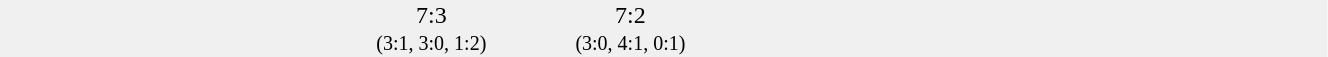<table style="width: 70%; background: #F0F0F0;" cellspacing="0">
<tr valign="top">
<td width="25%" align="right"></td>
<td width="15%" align="center">7:3<br><small>(3:1, 3:0, 1:2)</small></td>
<td width="15%" align="center">7:2<br><small>(3:0, 4:1, 0:1)</small></td>
<td width="25%" align="left"></td>
<td style="font-size:85%;"></td>
</tr>
</table>
